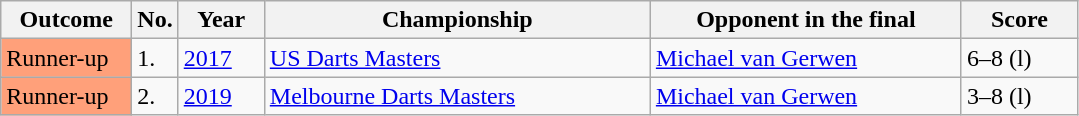<table class="sortable wikitable">
<tr>
<th width="80">Outcome</th>
<th width="20">No.</th>
<th width="50">Year</th>
<th style="width:250px;">Championship</th>
<th style="width:200px;">Opponent in the final</th>
<th width="70">Score</th>
</tr>
<tr>
<td style="background:#ffa07a;">Runner-up</td>
<td>1.</td>
<td><a href='#'>2017</a></td>
<td><a href='#'>US Darts Masters</a></td>
<td> <a href='#'>Michael van Gerwen</a></td>
<td>6–8 (l)</td>
</tr>
<tr>
<td style="background:#ffa07a;">Runner-up</td>
<td>2.</td>
<td><a href='#'>2019</a></td>
<td><a href='#'>Melbourne Darts Masters</a></td>
<td> <a href='#'>Michael van Gerwen</a></td>
<td>3–8 (l)</td>
</tr>
</table>
